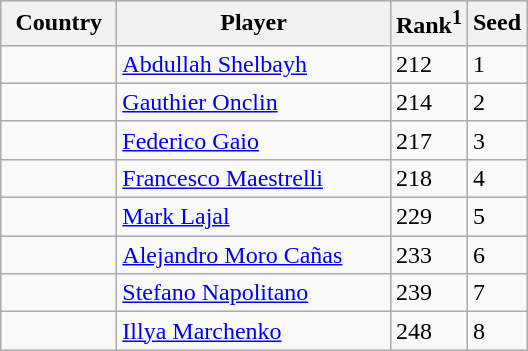<table class="sortable wikitable">
<tr>
<th width="70">Country</th>
<th width="175">Player</th>
<th>Rank<sup>1</sup></th>
<th>Seed</th>
</tr>
<tr>
<td></td>
<td><a href='#'>Abdullah Shelbayh</a></td>
<td>212</td>
<td>1</td>
</tr>
<tr>
<td></td>
<td><a href='#'>Gauthier Onclin</a></td>
<td>214</td>
<td>2</td>
</tr>
<tr>
<td></td>
<td><a href='#'>Federico Gaio</a></td>
<td>217</td>
<td>3</td>
</tr>
<tr>
<td></td>
<td><a href='#'>Francesco Maestrelli</a></td>
<td>218</td>
<td>4</td>
</tr>
<tr>
<td></td>
<td><a href='#'>Mark Lajal</a></td>
<td>229</td>
<td>5</td>
</tr>
<tr>
<td></td>
<td><a href='#'>Alejandro Moro Cañas</a></td>
<td>233</td>
<td>6</td>
</tr>
<tr>
<td></td>
<td><a href='#'>Stefano Napolitano</a></td>
<td>239</td>
<td>7</td>
</tr>
<tr>
<td></td>
<td><a href='#'>Illya Marchenko</a></td>
<td>248</td>
<td>8</td>
</tr>
</table>
